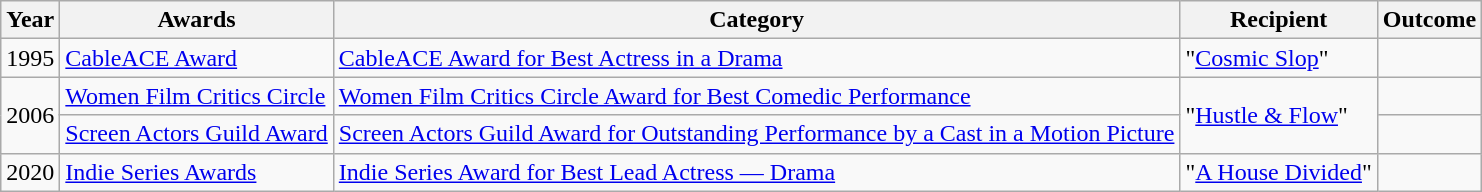<table class="wikitable sortable">
<tr>
<th>Year</th>
<th>Awards</th>
<th>Category</th>
<th>Recipient</th>
<th>Outcome</th>
</tr>
<tr>
<td>1995</td>
<td><a href='#'>CableACE Award</a></td>
<td><a href='#'>CableACE Award for Best Actress in a Drama</a></td>
<td>"<a href='#'>Cosmic Slop</a>"</td>
<td></td>
</tr>
<tr>
<td rowspan=2>2006</td>
<td><a href='#'>Women Film Critics Circle</a></td>
<td><a href='#'>Women Film Critics Circle Award for Best Comedic Performance</a></td>
<td rowspan=2>"<a href='#'>Hustle & Flow</a>"</td>
<td></td>
</tr>
<tr>
<td><a href='#'>Screen Actors Guild Award</a></td>
<td><a href='#'>Screen Actors Guild Award for Outstanding Performance by a Cast in a Motion Picture</a></td>
<td></td>
</tr>
<tr>
<td>2020</td>
<td><a href='#'>Indie Series Awards</a></td>
<td><a href='#'>Indie Series Award for Best Lead Actress — Drama</a></td>
<td>"<a href='#'>A House Divided</a>"</td>
<td></td>
</tr>
</table>
